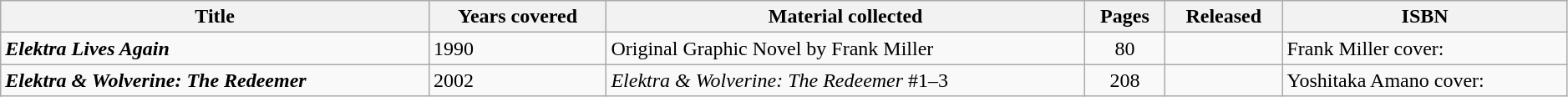<table class="wikitable sortable" width=99%>
<tr>
<th>Title</th>
<th>Years covered</th>
<th class="unsortable">Material collected</th>
<th>Pages</th>
<th>Released</th>
<th class="unsortable">ISBN</th>
</tr>
<tr>
<td><strong><em>Elektra Lives Again</em></strong></td>
<td>1990</td>
<td>Original Graphic Novel by Frank Miller</td>
<td style="text-align: center;">80</td>
<td></td>
<td>Frank Miller cover: </td>
</tr>
<tr>
<td><strong><em>Elektra & Wolverine: The Redeemer</em></strong></td>
<td>2002</td>
<td><em>Elektra & Wolverine: The Redeemer</em> #1–3</td>
<td style="text-align: center;">208</td>
<td></td>
<td>Yoshitaka Amano cover: </td>
</tr>
</table>
